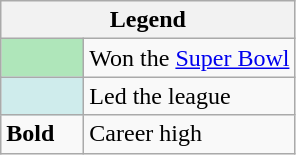<table class="wikitable mw-collapsible mw-collapsed">
<tr>
<th colspan="2">Legend</th>
</tr>
<tr>
<td style="background:#afe6ba; width:3em;"></td>
<td>Won the <a href='#'>Super Bowl</a></td>
</tr>
<tr>
<td style="background:#cfecec; width:3em;"></td>
<td>Led the league</td>
</tr>
<tr>
<td><strong>Bold</strong></td>
<td>Career high</td>
</tr>
</table>
